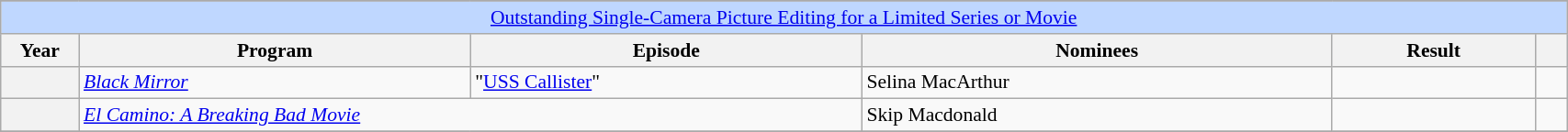<table class="wikitable plainrowheaders" style="font-size: 90%" width=90%>
<tr>
</tr>
<tr ---- bgcolor="#bfd7ff">
<td colspan=6 align=center><a href='#'>Outstanding Single-Camera Picture Editing for a Limited Series or Movie</a></td>
</tr>
<tr ---- bgcolor="#ebf5ff">
<th width="5%">Year</th>
<th width="25%">Program</th>
<th width="25%">Episode</th>
<th width="30%">Nominees</th>
<th width="13%">Result</th>
<th width="5%"></th>
</tr>
<tr>
<th scope=row></th>
<td><em><a href='#'>Black Mirror</a></em></td>
<td>"<a href='#'>USS Callister</a>"</td>
<td>Selina MacArthur</td>
<td></td>
<td></td>
</tr>
<tr>
<th scope=row></th>
<td colspan="2"><em><a href='#'>El Camino: A Breaking Bad Movie</a></em></td>
<td>Skip Macdonald</td>
<td></td>
<td></td>
</tr>
<tr>
</tr>
</table>
